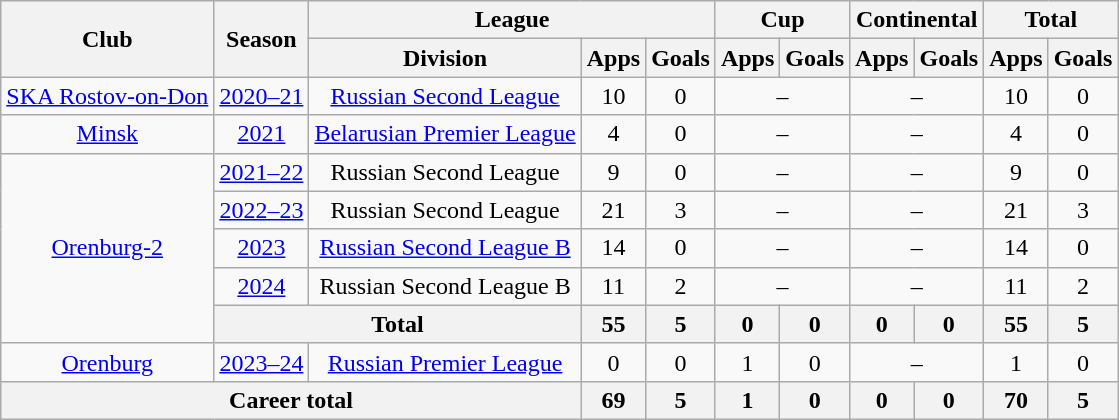<table class="wikitable" style="text-align: center;">
<tr>
<th rowspan=2>Club</th>
<th rowspan=2>Season</th>
<th colspan=3>League</th>
<th colspan=2>Cup</th>
<th colspan=2>Continental</th>
<th colspan=2>Total</th>
</tr>
<tr>
<th>Division</th>
<th>Apps</th>
<th>Goals</th>
<th>Apps</th>
<th>Goals</th>
<th>Apps</th>
<th>Goals</th>
<th>Apps</th>
<th>Goals</th>
</tr>
<tr>
<td><a href='#'>SKA Rostov-on-Don</a></td>
<td><a href='#'>2020–21</a></td>
<td><a href='#'>Russian Second League</a></td>
<td>10</td>
<td>0</td>
<td colspan=2>–</td>
<td colspan=2>–</td>
<td>10</td>
<td>0</td>
</tr>
<tr>
<td><a href='#'>Minsk</a></td>
<td><a href='#'>2021</a></td>
<td><a href='#'>Belarusian Premier League</a></td>
<td>4</td>
<td>0</td>
<td colspan=2>–</td>
<td colspan=2>–</td>
<td>4</td>
<td>0</td>
</tr>
<tr>
<td rowspan="5"><a href='#'>Orenburg-2</a></td>
<td><a href='#'>2021–22</a></td>
<td>Russian Second League</td>
<td>9</td>
<td>0</td>
<td colspan=2>–</td>
<td colspan=2>–</td>
<td>9</td>
<td>0</td>
</tr>
<tr>
<td><a href='#'>2022–23</a></td>
<td>Russian Second League</td>
<td>21</td>
<td>3</td>
<td colspan=2>–</td>
<td colspan=2>–</td>
<td>21</td>
<td>3</td>
</tr>
<tr>
<td><a href='#'>2023</a></td>
<td><a href='#'>Russian Second League B</a></td>
<td>14</td>
<td>0</td>
<td colspan=2>–</td>
<td colspan=2>–</td>
<td>14</td>
<td>0</td>
</tr>
<tr>
<td><a href='#'>2024</a></td>
<td>Russian Second League B</td>
<td>11</td>
<td>2</td>
<td colspan=2>–</td>
<td colspan=2>–</td>
<td>11</td>
<td>2</td>
</tr>
<tr>
<th colspan=2>Total</th>
<th>55</th>
<th>5</th>
<th>0</th>
<th>0</th>
<th>0</th>
<th>0</th>
<th>55</th>
<th>5</th>
</tr>
<tr>
<td><a href='#'>Orenburg</a></td>
<td><a href='#'>2023–24</a></td>
<td><a href='#'>Russian Premier League</a></td>
<td>0</td>
<td>0</td>
<td>1</td>
<td>0</td>
<td colspan=2>–</td>
<td>1</td>
<td>0</td>
</tr>
<tr>
<th colspan=3>Career total</th>
<th>69</th>
<th>5</th>
<th>1</th>
<th>0</th>
<th>0</th>
<th>0</th>
<th>70</th>
<th>5</th>
</tr>
</table>
